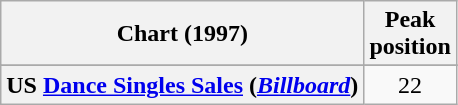<table class="wikitable plainrowheaders">
<tr>
<th>Chart (1997)</th>
<th>Peak<br>position</th>
</tr>
<tr>
</tr>
<tr>
<th scope="row">US <a href='#'>Dance Singles Sales</a> (<em><a href='#'>Billboard</a></em>)</th>
<td align="center">22</td>
</tr>
</table>
